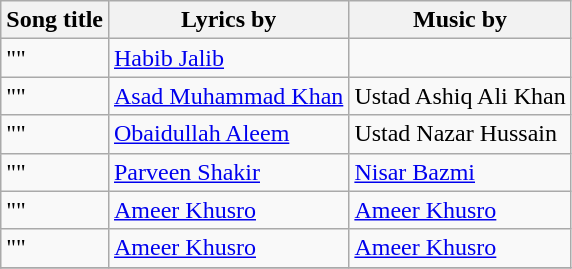<table class="wikitable">
<tr>
<th>Song title</th>
<th>Lyrics by</th>
<th>Music by</th>
</tr>
<tr>
<td>""</td>
<td><a href='#'>Habib Jalib</a></td>
<td></td>
</tr>
<tr>
<td>""</td>
<td><a href='#'>Asad Muhammad Khan</a></td>
<td>Ustad Ashiq Ali Khan</td>
</tr>
<tr>
<td>""</td>
<td><a href='#'>Obaidullah Aleem</a></td>
<td>Ustad Nazar Hussain</td>
</tr>
<tr>
<td>""</td>
<td><a href='#'>Parveen Shakir</a></td>
<td><a href='#'>Nisar Bazmi</a></td>
</tr>
<tr>
<td>""</td>
<td><a href='#'>Ameer Khusro</a></td>
<td><a href='#'>Ameer Khusro</a></td>
</tr>
<tr>
<td>""</td>
<td><a href='#'>Ameer Khusro</a></td>
<td><a href='#'>Ameer Khusro</a></td>
</tr>
<tr>
</tr>
</table>
